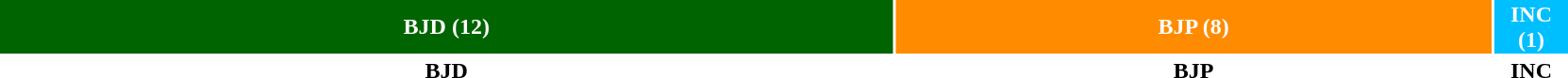<table style="width:88%; text-align:center;">
<tr style="color:white;">
<td style="background:DarkGreen; width:57.14%;"><strong>BJD (12)</strong></td>
<td style="background:DarkOrange; width:38.10%;"><strong>BJP (8)</strong></td>
<td style="background:DeepSkyBlue; width:4.76%;"><strong>INC (1)</strong></td>
</tr>
<tr>
<td><span><strong>BJD</strong></span></td>
<td><span><strong>BJP</strong></span></td>
<td><span><strong>INC</strong></span></td>
</tr>
</table>
